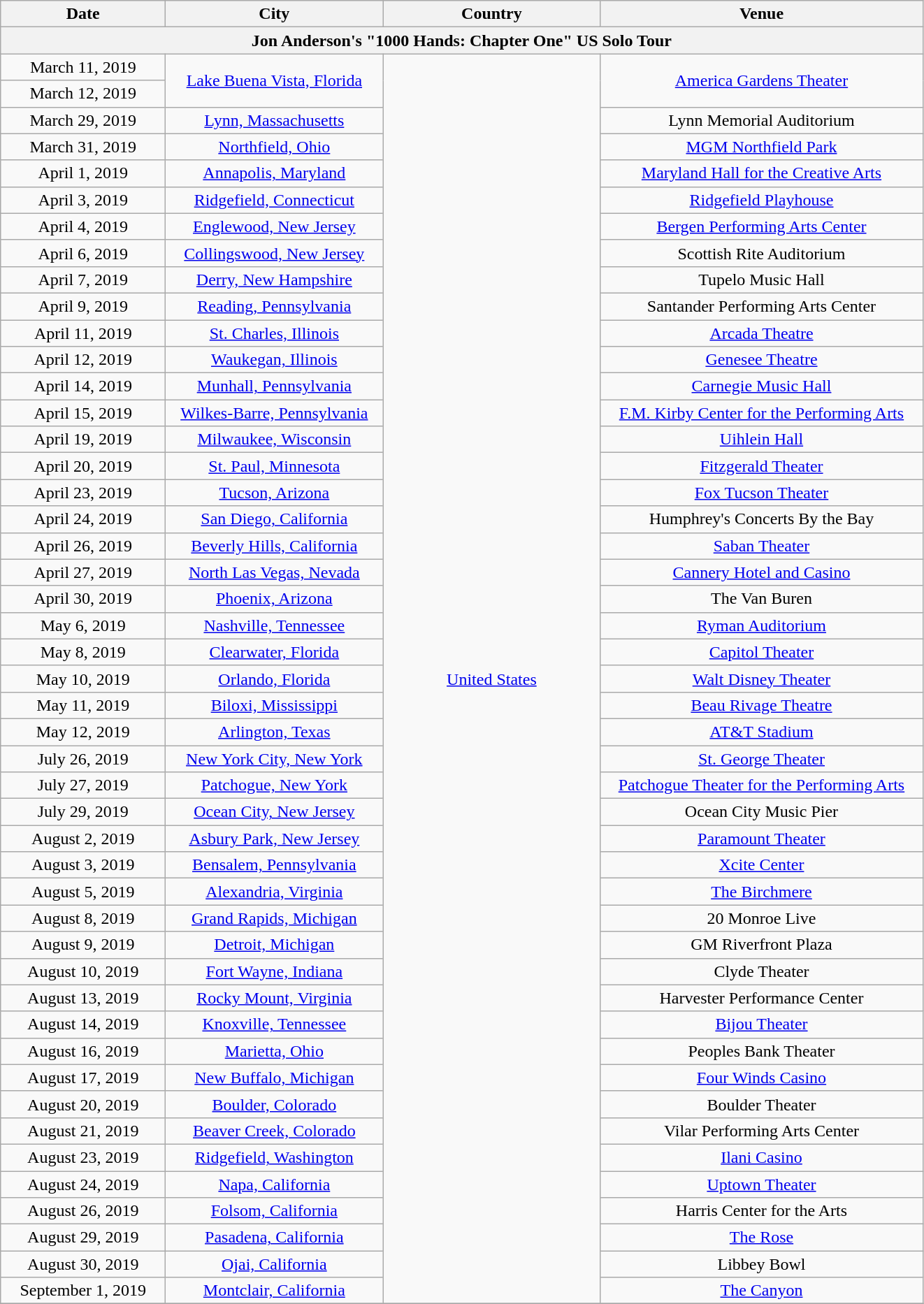<table class="wikitable" style="text-align:center;">
<tr>
<th style="width:150px;">Date</th>
<th style="width:200px;">City</th>
<th style="width:200px;">Country</th>
<th style="width:300px;">Venue</th>
</tr>
<tr>
<th colspan="4">Jon Anderson's "1000 Hands: Chapter One" US Solo Tour</th>
</tr>
<tr>
<td>March 11, 2019</td>
<td rowspan="2"><a href='#'>Lake Buena Vista, Florida</a></td>
<td rowspan="47"><a href='#'>United States</a></td>
<td rowspan="2"><a href='#'>America Gardens Theater</a></td>
</tr>
<tr>
<td>March 12, 2019</td>
</tr>
<tr>
<td>March 29, 2019</td>
<td><a href='#'>Lynn, Massachusetts</a></td>
<td>Lynn Memorial Auditorium</td>
</tr>
<tr>
<td>March 31, 2019</td>
<td><a href='#'>Northfield, Ohio</a></td>
<td><a href='#'>MGM Northfield Park</a></td>
</tr>
<tr>
<td>April 1, 2019</td>
<td><a href='#'>Annapolis, Maryland</a></td>
<td><a href='#'>Maryland Hall for the Creative Arts</a></td>
</tr>
<tr>
<td>April 3, 2019</td>
<td><a href='#'>Ridgefield, Connecticut</a></td>
<td><a href='#'>Ridgefield Playhouse</a></td>
</tr>
<tr>
<td>April 4, 2019</td>
<td><a href='#'>Englewood, New Jersey</a></td>
<td><a href='#'>Bergen Performing Arts Center</a></td>
</tr>
<tr>
<td>April 6, 2019</td>
<td><a href='#'>Collingswood, New Jersey</a></td>
<td>Scottish Rite Auditorium</td>
</tr>
<tr>
<td>April 7, 2019</td>
<td><a href='#'>Derry, New Hampshire</a></td>
<td>Tupelo Music Hall</td>
</tr>
<tr>
<td>April 9, 2019</td>
<td><a href='#'>Reading, Pennsylvania</a></td>
<td>Santander Performing Arts Center</td>
</tr>
<tr>
<td>April 11, 2019</td>
<td><a href='#'>St. Charles, Illinois</a></td>
<td><a href='#'>Arcada Theatre</a></td>
</tr>
<tr>
<td>April 12, 2019</td>
<td><a href='#'>Waukegan, Illinois</a></td>
<td><a href='#'>Genesee Theatre</a></td>
</tr>
<tr>
<td>April 14, 2019</td>
<td><a href='#'>Munhall, Pennsylvania</a></td>
<td><a href='#'>Carnegie Music Hall</a></td>
</tr>
<tr>
<td>April 15, 2019</td>
<td><a href='#'>Wilkes-Barre, Pennsylvania</a></td>
<td><a href='#'>F.M. Kirby Center for the Performing Arts</a></td>
</tr>
<tr>
<td>April 19, 2019</td>
<td><a href='#'>Milwaukee, Wisconsin</a></td>
<td><a href='#'>Uihlein Hall</a></td>
</tr>
<tr>
<td>April 20, 2019</td>
<td><a href='#'>St. Paul, Minnesota</a></td>
<td><a href='#'>Fitzgerald Theater</a></td>
</tr>
<tr>
<td>April 23, 2019</td>
<td><a href='#'>Tucson, Arizona</a></td>
<td><a href='#'>Fox Tucson Theater</a></td>
</tr>
<tr>
<td>April 24, 2019</td>
<td><a href='#'>San Diego, California</a></td>
<td>Humphrey's Concerts By the Bay</td>
</tr>
<tr>
<td>April 26, 2019</td>
<td><a href='#'>Beverly Hills, California</a></td>
<td><a href='#'>Saban Theater</a></td>
</tr>
<tr>
<td>April 27, 2019</td>
<td><a href='#'>North Las Vegas, Nevada</a></td>
<td><a href='#'>Cannery Hotel and Casino</a></td>
</tr>
<tr>
<td>April 30, 2019</td>
<td><a href='#'>Phoenix, Arizona</a></td>
<td>The Van Buren</td>
</tr>
<tr>
<td>May 6, 2019</td>
<td><a href='#'>Nashville, Tennessee</a></td>
<td><a href='#'>Ryman Auditorium</a></td>
</tr>
<tr>
<td>May 8, 2019</td>
<td><a href='#'>Clearwater, Florida</a></td>
<td><a href='#'>Capitol Theater</a></td>
</tr>
<tr>
<td>May 10, 2019</td>
<td><a href='#'>Orlando, Florida</a></td>
<td><a href='#'>Walt Disney Theater</a></td>
</tr>
<tr>
<td>May 11, 2019</td>
<td><a href='#'>Biloxi, Mississippi</a></td>
<td><a href='#'>Beau Rivage Theatre</a></td>
</tr>
<tr>
<td>May 12, 2019</td>
<td><a href='#'>Arlington, Texas</a></td>
<td><a href='#'>AT&T Stadium</a></td>
</tr>
<tr>
<td>July 26, 2019</td>
<td><a href='#'>New York City, New York</a></td>
<td><a href='#'>St. George Theater</a></td>
</tr>
<tr>
<td>July 27, 2019</td>
<td><a href='#'>Patchogue, New York</a></td>
<td><a href='#'>Patchogue Theater for the Performing Arts</a></td>
</tr>
<tr>
<td>July 29, 2019</td>
<td><a href='#'>Ocean City, New Jersey</a></td>
<td>Ocean City Music Pier</td>
</tr>
<tr>
<td>August 2, 2019</td>
<td><a href='#'>Asbury Park, New Jersey</a></td>
<td><a href='#'>Paramount Theater</a></td>
</tr>
<tr>
<td>August 3, 2019</td>
<td><a href='#'>Bensalem, Pennsylvania</a></td>
<td><a href='#'>Xcite Center</a></td>
</tr>
<tr>
<td>August 5, 2019</td>
<td><a href='#'>Alexandria, Virginia</a></td>
<td><a href='#'>The Birchmere</a></td>
</tr>
<tr>
<td>August 8, 2019</td>
<td><a href='#'>Grand Rapids, Michigan</a></td>
<td>20 Monroe Live</td>
</tr>
<tr>
<td>August 9, 2019</td>
<td><a href='#'>Detroit, Michigan</a></td>
<td>GM Riverfront Plaza</td>
</tr>
<tr>
<td>August 10, 2019</td>
<td><a href='#'>Fort Wayne, Indiana</a></td>
<td>Clyde Theater</td>
</tr>
<tr>
<td>August 13, 2019</td>
<td><a href='#'>Rocky Mount, Virginia</a></td>
<td>Harvester Performance Center</td>
</tr>
<tr>
<td>August 14, 2019</td>
<td><a href='#'>Knoxville, Tennessee</a></td>
<td><a href='#'>Bijou Theater</a></td>
</tr>
<tr>
<td>August 16, 2019</td>
<td><a href='#'>Marietta, Ohio</a></td>
<td>Peoples Bank Theater</td>
</tr>
<tr>
<td>August 17, 2019</td>
<td><a href='#'>New Buffalo, Michigan</a></td>
<td><a href='#'>Four Winds Casino</a></td>
</tr>
<tr>
<td>August 20, 2019</td>
<td><a href='#'>Boulder, Colorado</a></td>
<td>Boulder Theater</td>
</tr>
<tr>
<td>August 21, 2019</td>
<td><a href='#'>Beaver Creek, Colorado</a></td>
<td>Vilar Performing Arts Center</td>
</tr>
<tr>
<td>August 23, 2019</td>
<td><a href='#'>Ridgefield, Washington</a></td>
<td><a href='#'>Ilani Casino</a></td>
</tr>
<tr>
<td>August 24, 2019</td>
<td><a href='#'>Napa, California</a></td>
<td><a href='#'>Uptown Theater</a></td>
</tr>
<tr>
<td>August 26, 2019</td>
<td><a href='#'>Folsom, California</a></td>
<td>Harris Center for the Arts</td>
</tr>
<tr>
<td>August 29, 2019</td>
<td><a href='#'>Pasadena, California</a></td>
<td><a href='#'>The Rose</a></td>
</tr>
<tr>
<td>August 30, 2019</td>
<td><a href='#'>Ojai, California</a></td>
<td>Libbey Bowl</td>
</tr>
<tr>
<td>September 1, 2019</td>
<td><a href='#'>Montclair, California</a></td>
<td><a href='#'>The Canyon</a></td>
</tr>
<tr>
</tr>
</table>
